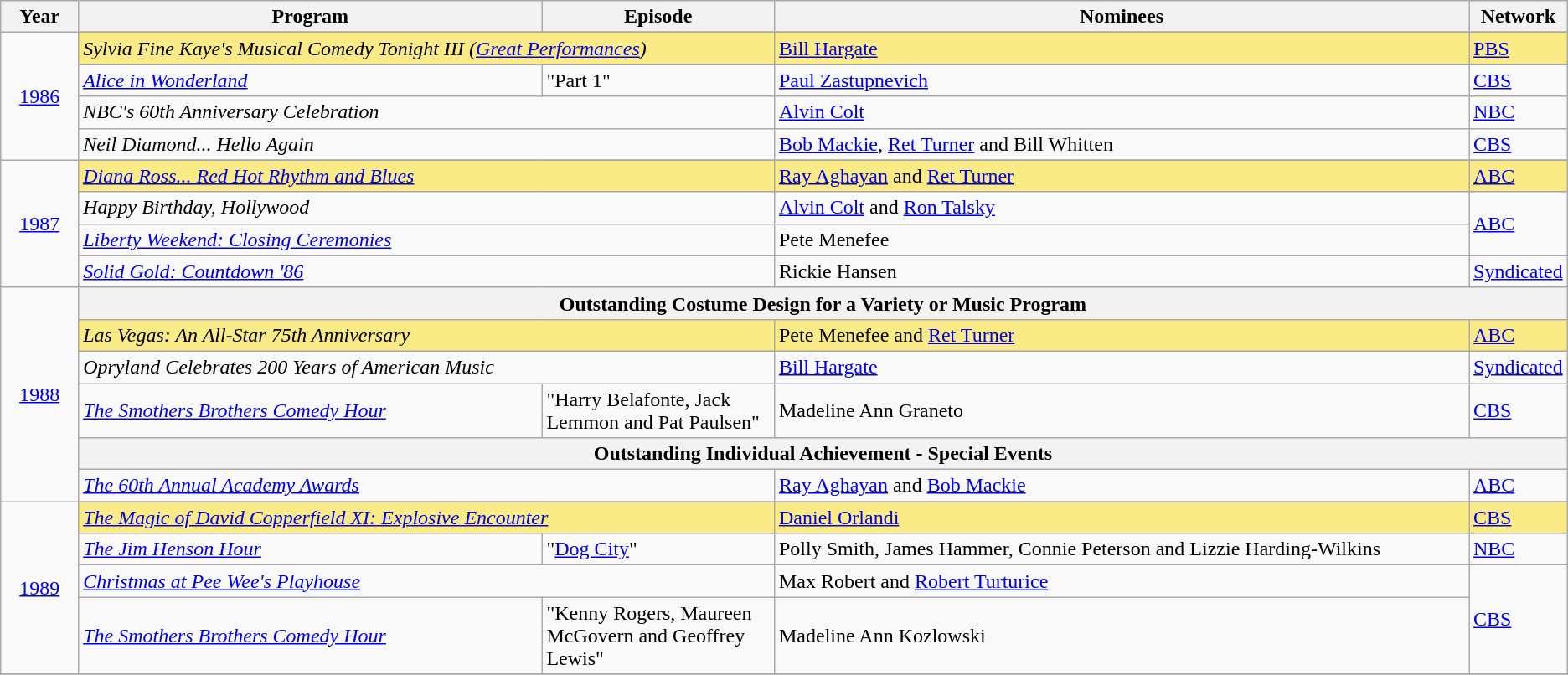<table class="wikitable">
<tr>
<th width="5%">Year</th>
<th width="30%">Program</th>
<th width="15%">Episode</th>
<th width="45%">Nominees</th>
<th width="5%">Network</th>
</tr>
<tr>
<td rowspan="5" style="text-align:center"><a href='#'>1986</a><br></td>
</tr>
<tr style="background:#FAEB86">
<td colspan=2><em>Sylvia Fine Kaye's Musical Comedy Tonight III (<a href='#'>Great Performances</a>)</em></td>
<td><a href='#'>Bill Hargate</a></td>
<td><a href='#'>PBS</a></td>
</tr>
<tr>
<td><em><a href='#'>Alice in Wonderland</a></em></td>
<td>"Part 1"</td>
<td><a href='#'>Paul Zastupnevich</a></td>
<td><a href='#'>CBS</a></td>
</tr>
<tr>
<td colspan=2><em>NBC's 60th Anniversary Celebration</em></td>
<td><a href='#'>Alvin Colt</a></td>
<td><a href='#'>NBC</a></td>
</tr>
<tr>
<td colspan=2><em>Neil Diamond... Hello Again</em></td>
<td><a href='#'>Bob Mackie</a>, <a href='#'>Ret Turner</a> and Bill Whitten</td>
<td><a href='#'>CBS</a></td>
</tr>
<tr>
<td rowspan="5" style="text-align:center"><a href='#'>1987</a><br></td>
</tr>
<tr style="background:#FAEB86">
<td colspan=2><em><a href='#'>Diana Ross... Red Hot Rhythm and Blues</a></em></td>
<td><a href='#'>Ray Aghayan</a> and <a href='#'>Ret Turner</a></td>
<td><a href='#'>ABC</a></td>
</tr>
<tr>
<td colspan=2><em>Happy Birthday, Hollywood</em></td>
<td><a href='#'>Alvin Colt</a> and <a href='#'>Ron Talsky</a></td>
<td rowspan=2><a href='#'>ABC</a></td>
</tr>
<tr>
<td colspan=2><em><a href='#'>Liberty Weekend: Closing Ceremonies</a></em></td>
<td>Pete Menefee</td>
</tr>
<tr>
<td colspan=2><em><a href='#'>Solid Gold: Countdown '86</a></em></td>
<td>Rickie Hansen</td>
<td><a href='#'>Syndicated</a></td>
</tr>
<tr>
<td rowspan=6 style="text-align:center"><a href='#'>1988</a></td>
<th colspan="4">Outstanding Costume Design for a Variety or Music Program</th>
</tr>
<tr style="background:#FAEB86">
<td colspan=2><em>Las Vegas: An All-Star 75th Anniversary</em></td>
<td>Pete Menefee and <a href='#'>Ret Turner</a></td>
<td><a href='#'>ABC</a></td>
</tr>
<tr>
<td colspan=2><em>Opryland Celebrates 200 Years of American Music</em></td>
<td><a href='#'>Bill Hargate</a></td>
<td><a href='#'>Syndicated</a></td>
</tr>
<tr>
<td><em><a href='#'>The Smothers Brothers Comedy Hour</a></em></td>
<td>"Harry Belafonte, Jack Lemmon and Pat Paulsen"</td>
<td>Madeline Ann Graneto</td>
<td><a href='#'>CBS</a></td>
</tr>
<tr>
<th colspan="4">Outstanding Individual Achievement - Special Events</th>
</tr>
<tr>
<td colspan=2><em><a href='#'>The 60th Annual Academy Awards</a></em></td>
<td><a href='#'>Ray Aghayan</a> and <a href='#'>Bob Mackie</a></td>
<td><a href='#'>ABC</a></td>
</tr>
<tr>
<td rowspan="5" style="text-align:center"><a href='#'>1989</a><br></td>
</tr>
<tr style="background:#FAEB86">
<td colspan=2><em><a href='#'>The Magic of David Copperfield XI: Explosive Encounter</a></em></td>
<td><a href='#'>Daniel Orlandi</a></td>
<td><a href='#'>CBS</a></td>
</tr>
<tr>
<td><em><a href='#'>The Jim Henson Hour</a></em></td>
<td>"<a href='#'>Dog City</a>"</td>
<td>Polly Smith, James Hammer, Connie Peterson and Lizzie Harding-Wilkins</td>
<td><a href='#'>NBC</a></td>
</tr>
<tr>
<td colspan=2><em><a href='#'>Christmas at Pee Wee's Playhouse</a></em></td>
<td>Max Robert and <a href='#'>Robert Turturice</a></td>
<td rowspan=2><a href='#'>CBS</a></td>
</tr>
<tr>
<td><em><a href='#'>The Smothers Brothers Comedy Hour</a></em></td>
<td>"Kenny Rogers, Maureen McGovern and Geoffrey Lewis"</td>
<td>Madeline Ann Kozlowski</td>
</tr>
<tr>
</tr>
</table>
